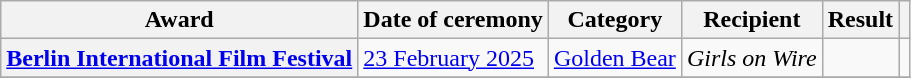<table class="wikitable sortable plainrowheaders">
<tr>
<th>Award</th>
<th>Date of ceremony</th>
<th>Category</th>
<th>Recipient</th>
<th>Result</th>
<th></th>
</tr>
<tr>
<th scope="row" rowspan="1"><a href='#'>Berlin International Film Festival</a></th>
<td rowspan="1"><a href='#'>23 February 2025</a></td>
<td><a href='#'>Golden Bear</a></td>
<td><em>Girls on Wire</em></td>
<td></td>
<td align="center"></td>
</tr>
<tr>
</tr>
</table>
